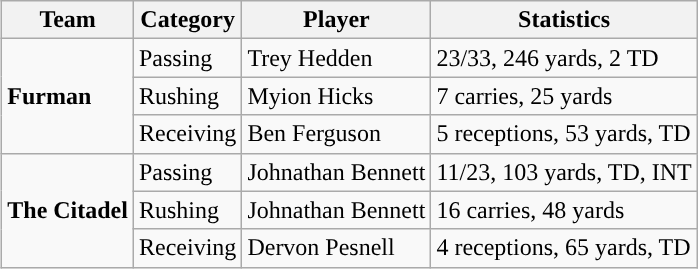<table class="wikitable" style="float: right;">
<tr>
<th>Team</th>
<th>Category</th>
<th>Player</th>
<th>Statistics</th>
</tr>
<tr>
<td rowspan=3><strong>Furman</strong></td>
<td>Passing</td>
<td>Trey Hedden</td>
<td>23/33, 246 yards, 2 TD</td>
</tr>
<tr>
<td>Rushing</td>
<td>Myion Hicks</td>
<td>7 carries, 25 yards</td>
</tr>
<tr>
<td>Receiving</td>
<td>Ben Ferguson</td>
<td>5 receptions, 53 yards, TD</td>
</tr>
<tr>
<td rowspan=3><strong>The Citadel</strong></td>
<td>Passing</td>
<td>Johnathan Bennett</td>
<td>11/23, 103 yards, TD, INT</td>
</tr>
<tr>
<td>Rushing</td>
<td>Johnathan Bennett</td>
<td>16 carries, 48 yards</td>
</tr>
<tr>
<td>Receiving</td>
<td>Dervon Pesnell</td>
<td>4 receptions, 65 yards, TD</td>
</tr>
</table>
